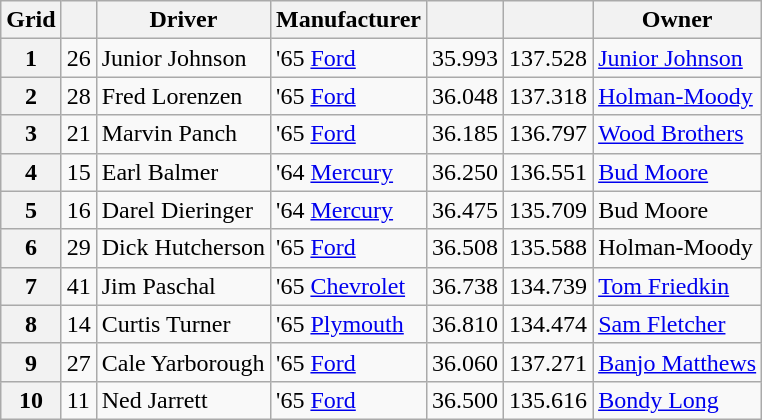<table class="wikitable">
<tr>
<th>Grid</th>
<th></th>
<th>Driver</th>
<th>Manufacturer</th>
<th></th>
<th></th>
<th>Owner</th>
</tr>
<tr>
<th>1</th>
<td>26</td>
<td>Junior Johnson</td>
<td>'65 <a href='#'>Ford</a></td>
<td>35.993</td>
<td>137.528</td>
<td><a href='#'>Junior Johnson</a></td>
</tr>
<tr>
<th>2</th>
<td>28</td>
<td>Fred Lorenzen</td>
<td>'65 <a href='#'>Ford</a></td>
<td>36.048</td>
<td>137.318</td>
<td><a href='#'>Holman-Moody</a></td>
</tr>
<tr>
<th>3</th>
<td>21</td>
<td>Marvin Panch</td>
<td>'65 <a href='#'>Ford</a></td>
<td>36.185</td>
<td>136.797</td>
<td><a href='#'>Wood Brothers</a></td>
</tr>
<tr>
<th>4</th>
<td>15</td>
<td>Earl Balmer</td>
<td>'64 <a href='#'>Mercury</a></td>
<td>36.250</td>
<td>136.551</td>
<td><a href='#'>Bud Moore</a></td>
</tr>
<tr>
<th>5</th>
<td>16</td>
<td>Darel Dieringer</td>
<td>'64 <a href='#'>Mercury</a></td>
<td>36.475</td>
<td>135.709</td>
<td>Bud Moore</td>
</tr>
<tr>
<th>6</th>
<td>29</td>
<td>Dick Hutcherson</td>
<td>'65 <a href='#'>Ford</a></td>
<td>36.508</td>
<td>135.588</td>
<td>Holman-Moody</td>
</tr>
<tr>
<th>7</th>
<td>41</td>
<td>Jim Paschal</td>
<td>'65 <a href='#'>Chevrolet</a></td>
<td>36.738</td>
<td>134.739</td>
<td><a href='#'>Tom Friedkin</a></td>
</tr>
<tr>
<th>8</th>
<td>14</td>
<td>Curtis Turner</td>
<td>'65 <a href='#'>Plymouth</a></td>
<td>36.810</td>
<td>134.474</td>
<td><a href='#'>Sam Fletcher</a></td>
</tr>
<tr>
<th>9</th>
<td>27</td>
<td>Cale Yarborough</td>
<td>'65 <a href='#'>Ford</a></td>
<td>36.060</td>
<td>137.271</td>
<td><a href='#'>Banjo Matthews</a></td>
</tr>
<tr>
<th>10</th>
<td>11</td>
<td>Ned Jarrett</td>
<td>'65 <a href='#'>Ford</a></td>
<td>36.500</td>
<td>135.616</td>
<td><a href='#'>Bondy Long</a></td>
</tr>
</table>
